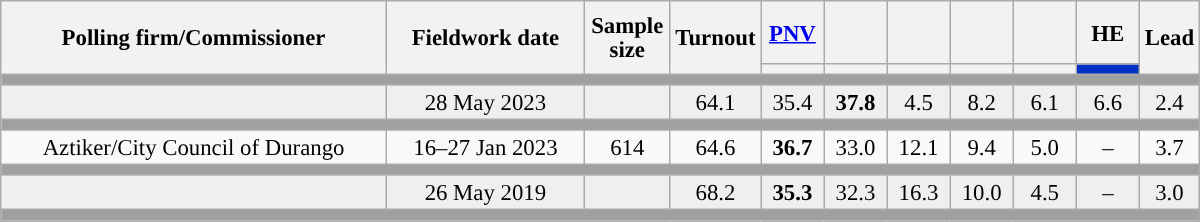<table class="wikitable collapsible collapsed" style="text-align:center; font-size:95%; line-height:16px;">
<tr style="height:42px;">
<th style="width:250px;" rowspan="2">Polling firm/Commissioner</th>
<th style="width:125px;" rowspan="2">Fieldwork date</th>
<th style="width:50px;" rowspan="2">Sample size</th>
<th style="width:45px;" rowspan="2">Turnout</th>
<th style="width:35px;"><a href='#'>PNV</a></th>
<th style="width:35px;"></th>
<th style="width:35px;"></th>
<th style="width:35px;"></th>
<th style="width:35px;"></th>
<th style="width:35px;">HE</th>
<th style="width:30px;" rowspan="2">Lead</th>
</tr>
<tr>
<th style="color:inherit;background:"></th>
<th style="color:inherit;background:"></th>
<th style="color:inherit;background:"></th>
<th style="color:inherit;background:"></th>
<th style="color:inherit;background:"></th>
<th style="color:inherit;background:#0031C5;"></th>
</tr>
<tr>
<td colspan="11" style="background:#A0A0A0"></td>
</tr>
<tr style="background:#EFEFEF;">
<td><strong></strong></td>
<td>28 May 2023</td>
<td></td>
<td>64.1</td>
<td>35.4<br></td>
<td><strong>37.8</strong><br></td>
<td>4.5<br></td>
<td>8.2<br></td>
<td>6.1<br></td>
<td>6.6<br></td>
<td style="background:">2.4</td>
</tr>
<tr>
<td colspan="11" style="background:#A0A0A0"></td>
</tr>
<tr>
<td>Aztiker/City Council of Durango</td>
<td>16–27 Jan 2023</td>
<td>614</td>
<td>64.6</td>
<td><strong>36.7</strong><br></td>
<td>33.0<br></td>
<td>12.1<br></td>
<td>9.4<br></td>
<td>5.0<br></td>
<td>–</td>
<td style="background:">3.7</td>
</tr>
<tr>
<td colspan="11" style="background:#A0A0A0"></td>
</tr>
<tr style="background:#EFEFEF;">
<td><strong></strong></td>
<td>26 May 2019</td>
<td></td>
<td>68.2</td>
<td><strong>35.3</strong><br></td>
<td>32.3<br></td>
<td>16.3<br></td>
<td>10.0<br></td>
<td>4.5<br></td>
<td>–</td>
<td style="background:">3.0</td>
</tr>
<tr>
<td colspan="11" style="background:#A0A0A0"></td>
</tr>
</table>
